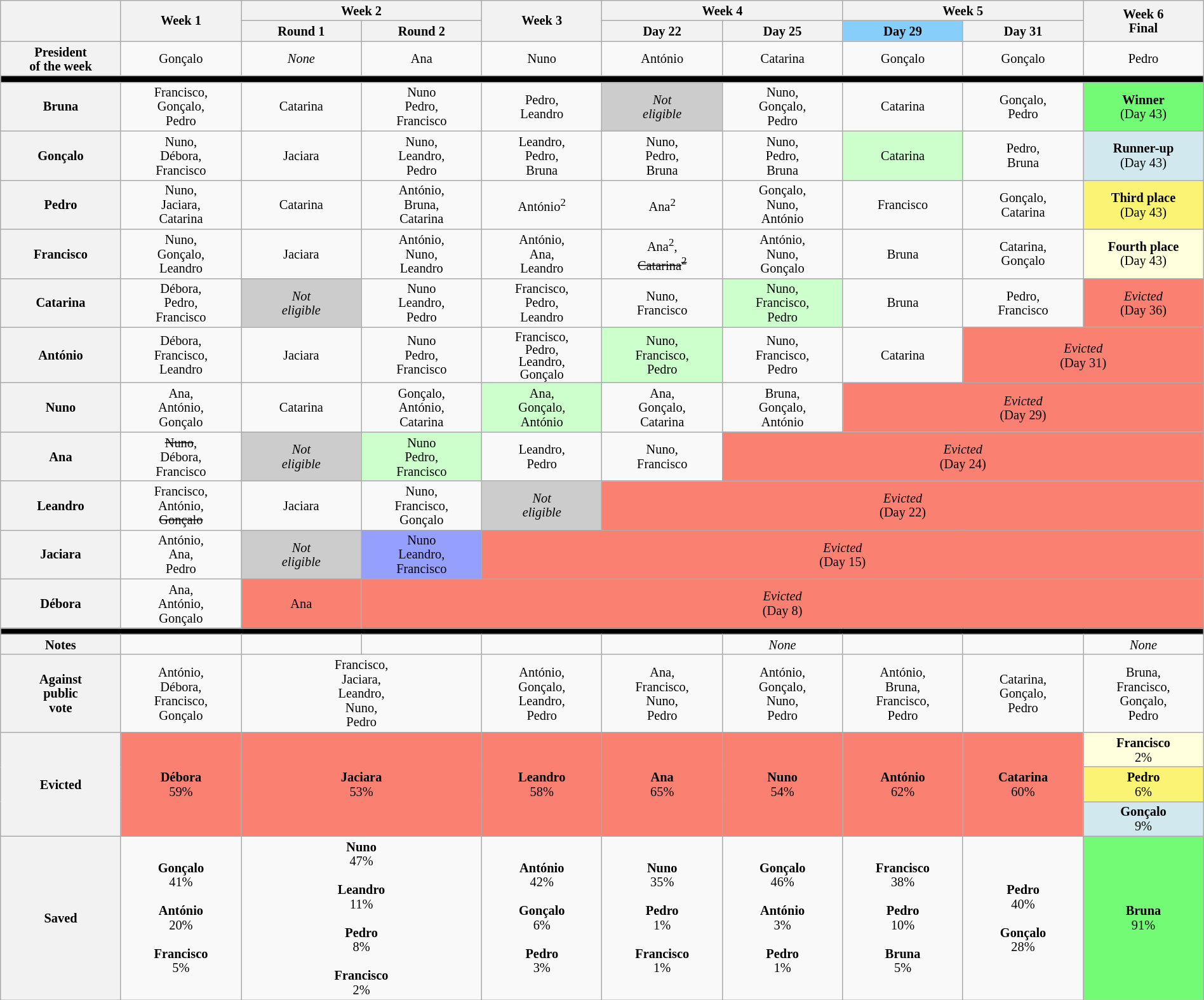<table class="wikitable nowrap" style="width:100%; text-align:center; font-size:85%; line-height:15px">
<tr>
<th style="width:10%" rowspan="2"></th>
<th style="width:10%" rowspan="2">Week 1</th>
<th style="width:20%" colspan="2">Week 2</th>
<th style="width:10%" rowspan="2">Week 3</th>
<th style="width:20%" colspan="2">Week 4</th>
<th style="width:20%" colspan="2">Week 5</th>
<th style="width:10%" rowspan="2">Week 6<br>Final</th>
</tr>
<tr>
<th style="width:10%">Round 1</th>
<th style="width:10%">Round 2</th>
<th style="width:10%">Day 22</th>
<th style="width:10%">Day 25</th>
<th style="width:10%; background:#87CEFA">Day 29</th>
<th style="width:10%">Day 31</th>
</tr>
<tr>
<th>President<br>of the week</th>
<td>Gonçalo</td>
<td><em>None</em></td>
<td>Ana</td>
<td>Nuno</td>
<td>António</td>
<td>Catarina</td>
<td>Gonçalo</td>
<td>Gonçalo<br></td>
<td>Pedro</td>
</tr>
<tr>
<td colspan="20" style="background: black"></td>
</tr>
<tr>
<th>Bruna</th>
<td>Francisco,<br>Gonçalo,<br>Pedro</td>
<td>Catarina</td>
<td><span>Nuno<br>Pedro,<br>Francisco</span></td>
<td>Pedro,<br>Leandro</td>
<td style="background:#ccc"><em>Not<br>eligible</em></td>
<td>Nuno,<br>Gonçalo,<br>Pedro</td>
<td>Catarina</td>
<td>Gonçalo,<br>Pedro</td>
<td style="background:#73FB76"><strong>Winner</strong><br>(Day 43)</td>
</tr>
<tr>
<th>Gonçalo</th>
<td>Nuno,<br>Débora,<br>Francisco</td>
<td>Jaciara</td>
<td><span>Nuno,<br>Leandro,<br>Pedro</span></td>
<td>Leandro,<br>Pedro,<br>Bruna</td>
<td>Nuno,<br>Pedro,<br>Bruna</td>
<td>Nuno,<br>Pedro,<br>Bruna</td>
<td style="background:#cfc">Catarina</td>
<td>Pedro,<br>Bruna</td>
<td style="background:#D1E8EF"><strong>Runner-up</strong><br>(Day 43)</td>
</tr>
<tr>
<th>Pedro</th>
<td>Nuno,<br>Jaciara,<br>Catarina</td>
<td>Catarina</td>
<td>António,<br>Bruna,<br>Catarina</td>
<td>António<sup>2</sup></td>
<td>Ana<sup>2</sup></td>
<td>Gonçalo,<br>Nuno,<br>António</td>
<td>Francisco</td>
<td>Gonçalo,<br>Catarina</td>
<td style="background:#FBF373"><strong>Third place</strong><br>(Day 43)</td>
</tr>
<tr>
<th>Francisco</th>
<td>Nuno,<br>Gonçalo,<br>Leandro</td>
<td>Jaciara</td>
<td>António,<br>Nuno,<br>Leandro</td>
<td>António,<br>Ana,<br>Leandro</td>
<td>Ana<sup>2</sup>,<br><s>Catarina<sup>2</sup></s></td>
<td>António,<br>Nuno,<br>Gonçalo</td>
<td>Bruna</td>
<td>Catarina,<br>Gonçalo</td>
<td style="background:#FFFFDD"><strong>Fourth place</strong><br>(Day 43)</td>
</tr>
<tr>
<th>Catarina</th>
<td>Débora,<br>Pedro,<br>Francisco</td>
<td style="background:#ccc"><em>Not<br>eligible</em></td>
<td><span>Nuno<br>Leandro,<br>Pedro</span></td>
<td>Francisco,<br>Pedro,<br>Leandro</td>
<td>Nuno,<br>Francisco</td>
<td style="background:#cfc">Nuno,<br>Francisco,<br>Pedro</td>
<td>Bruna</td>
<td>Pedro,<br>Francisco</td>
<td colspan="10" style="background: salmon"><em>Evicted</em><br>(Day 36)</td>
</tr>
<tr>
<th>António</th>
<td>Débora,<br>Francisco,<br>Leandro</td>
<td>Jaciara</td>
<td><span>Nuno<br>Pedro,<br>Francisco</span></td>
<td style="line-height:13px">Francisco,<br>Pedro,<br>Leandro,<br>Gonçalo</td>
<td style="background:#cfc">Nuno,<br>Francisco,<br>Pedro</td>
<td>Nuno,<br>Francisco,<br>Pedro</td>
<td>Catarina</td>
<td colspan="10" style="background: salmon"><em>Evicted</em><br>(Day 31)</td>
</tr>
<tr>
<th>Nuno</th>
<td>Ana,<br>António,<br>Gonçalo</td>
<td>Catarina</td>
<td>Gonçalo,<br>António,<br>Catarina</td>
<td style="background:#cfc">Ana,<br>Gonçalo,<br>António</td>
<td>Ana,<br>Gonçalo,<br>Catarina</td>
<td>Bruna,<br>Gonçalo,<br>António</td>
<td colspan="10" style="background: salmon"><em>Evicted</em><br>(Day 29)</td>
</tr>
<tr>
<th>Ana</th>
<td><s>Nuno</s>,<br>Débora,<br>Francisco</td>
<td style="background:#ccc"><em>Not<br>eligible</em></td>
<td style="background:#cfc">Nuno<br>Pedro,<br>Francisco</td>
<td>Leandro,<br>Pedro</td>
<td>Nuno,<br>Francisco</td>
<td colspan="10" style="background: salmon"><em>Evicted</em><br>(Day 24)</td>
</tr>
<tr>
<th>Leandro</th>
<td>Francisco,<br>António,<br><s>Gonçalo</s></td>
<td>Jaciara</td>
<td>Nuno,<br>Francisco,<br>Gonçalo</td>
<td style="background:#ccc"><em>Not<br>eligible</em></td>
<td colspan="10" style="background: salmon"><em>Evicted</em><br>(Day 22)</td>
</tr>
<tr>
<th>Jaciara</th>
<td>António,<br>Ana,<br>Pedro</td>
<td style="background:#ccc"><em>Not<br>eligible</em></td>
<td style="background:#959ffd">Nuno<br>Leandro,<br>Francisco</td>
<td colspan="10" style="background: salmon"><em>Evicted</em><br>(Day 15)</td>
</tr>
<tr>
<th>Débora</th>
<td>Ana,<br>António,<br>Gonçalo</td>
<td style="background: salmon">Ana</td>
<td colspan="10" style="background: salmon"><em>Evicted</em><br>(Day 8)</td>
</tr>
<tr>
<td colspan="20" style="background: black"></td>
</tr>
<tr>
<th>Notes</th>
<td></td>
<td></td>
<td> </td>
<td></td>
<td></td>
<td><em>None</em></td>
<td></td>
<td></td>
<td><em>None</em></td>
</tr>
<tr>
<th>Against<br>public<br>vote</th>
<td>António,<br>Débora,<br>Francisco,<br>Gonçalo</td>
<td colspan="2">Francisco,<br>Jaciara,<br>Leandro,<br>Nuno,<br>Pedro</td>
<td>António,<br>Gonçalo,<br>Leandro,<br>Pedro</td>
<td>Ana,<br>Francisco,<br>Nuno,<br>Pedro</td>
<td>António,<br>Gonçalo,<br>Nuno,<br>Pedro</td>
<td>António,<br>Bruna,<br>Francisco,<br>Pedro</td>
<td>Catarina,<br>Gonçalo,<br>Pedro</td>
<td>Bruna,<br>Francisco,<br>Gonçalo,<br>Pedro</td>
</tr>
<tr>
<th rowspan="3">Evicted</th>
<td rowspan="3" style="background: salmon"><strong>Débora</strong><br>59%<br></td>
<td rowspan="3" colspan="2" style="background: salmon"><strong>Jaciara</strong><br>53%<br></td>
<td rowspan="3" style="background: salmon"><strong>Leandro</strong><br>58%<br></td>
<td rowspan="3" style="background: salmon"><strong>Ana</strong><br>65%<br></td>
<td rowspan="3" style="background: salmon"><strong>Nuno</strong><br>54%<br></td>
<td rowspan="3" style="background: salmon"><strong>António</strong><br>62%<br></td>
<td rowspan="3" style="background: salmon"><strong>Catarina</strong><br>60%<br></td>
<td style="background:#ffffdd"><strong>Francisco</strong><br>2% </td>
</tr>
<tr>
<td style="background:#FBF373"><strong>Pedro</strong><br>6% </td>
</tr>
<tr>
<td style="background:#D1E8EF"><strong>Gonçalo</strong><br>9% </td>
</tr>
<tr>
<th>Saved</th>
<td><strong>Gonçalo</strong><br>41%<br><br><strong>António</strong><br>20%<br><br><strong>Francisco</strong><br>5%<br></td>
<td colspan="2"><strong>Nuno</strong><br>47%<br><br><strong>Leandro</strong><br>11%<br><br><strong>Pedro</strong><br>8%<br><br><strong>Francisco</strong><br>2%<br></td>
<td><strong>António</strong><br>42%<br><br><strong>Gonçalo</strong><br>6%<br><br><strong>Pedro</strong><br>3%<br></td>
<td><strong>Nuno</strong><br>35%<br><br><strong>Pedro</strong><br>1%<br><br><strong>Francisco</strong><br>1%<br></td>
<td><strong>Gonçalo</strong><br>46%<br><br><strong>António</strong><br>3%<br><br><strong>Pedro</strong><br>1%<br></td>
<td><strong>Francisco</strong><br>38%<br><br><strong>Pedro</strong><br>10%<br><br><strong>Bruna</strong><br>5%<br></td>
<td><strong>Pedro</strong><br>40%<br><br><strong>Gonçalo</strong><br>28%<br></td>
<td style="background:#73FB76"><strong>Bruna</strong><br>91%<br></td>
</tr>
</table>
